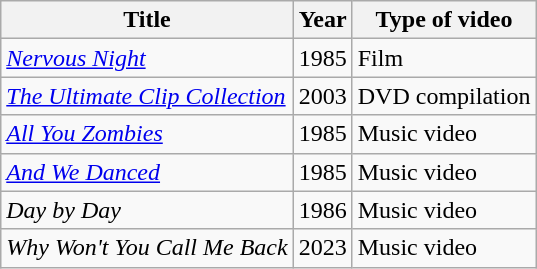<table class="wikitable sortable">
<tr>
<th>Title</th>
<th>Year</th>
<th>Type of video</th>
</tr>
<tr>
<td><em><a href='#'>Nervous Night</a></em></td>
<td>1985</td>
<td>Film</td>
</tr>
<tr>
<td><em><a href='#'>The Ultimate Clip Collection</a></em></td>
<td>2003</td>
<td>DVD compilation</td>
</tr>
<tr>
<td><em><a href='#'>All You Zombies</a></em></td>
<td>1985</td>
<td>Music video</td>
</tr>
<tr>
<td><em><a href='#'>And We Danced</a></em></td>
<td>1985</td>
<td>Music video</td>
</tr>
<tr>
<td><em>Day by Day</em></td>
<td>1986</td>
<td>Music video</td>
</tr>
<tr>
<td><em>Why Won't You Call Me Back</em></td>
<td>2023</td>
<td>Music video</td>
</tr>
</table>
